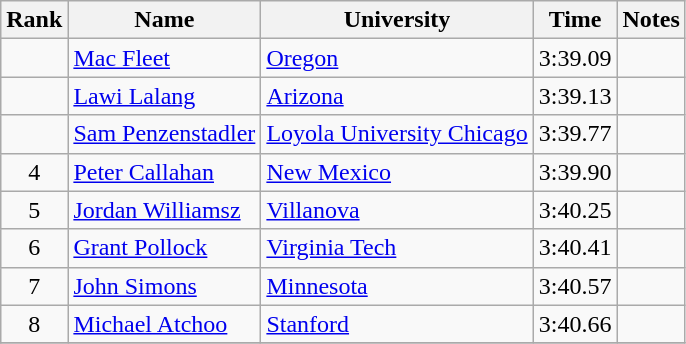<table class="wikitable sortable" style="text-align:center">
<tr>
<th>Rank</th>
<th>Name</th>
<th>University</th>
<th>Time</th>
<th>Notes</th>
</tr>
<tr>
<td></td>
<td align=left><a href='#'>Mac Fleet</a></td>
<td align=left><a href='#'>Oregon</a></td>
<td>3:39.09</td>
<td></td>
</tr>
<tr>
<td></td>
<td align=left><a href='#'>Lawi Lalang</a> </td>
<td align=left><a href='#'>Arizona</a></td>
<td>3:39.13</td>
<td></td>
</tr>
<tr>
<td></td>
<td align=left><a href='#'>Sam Penzenstadler</a></td>
<td align="left"><a href='#'>Loyola University Chicago</a></td>
<td>3:39.77</td>
<td></td>
</tr>
<tr>
<td>4</td>
<td align=left><a href='#'>Peter Callahan</a></td>
<td align=left><a href='#'>New Mexico</a></td>
<td>3:39.90</td>
<td></td>
</tr>
<tr>
<td>5</td>
<td align=left><a href='#'>Jordan Williamsz</a></td>
<td align=left><a href='#'>Villanova</a></td>
<td>3:40.25</td>
<td></td>
</tr>
<tr>
<td>6</td>
<td align=left><a href='#'>Grant Pollock</a></td>
<td align="left"><a href='#'>Virginia Tech</a></td>
<td>3:40.41</td>
<td></td>
</tr>
<tr>
<td>7</td>
<td align=left><a href='#'>John Simons</a></td>
<td align="left"><a href='#'>Minnesota</a></td>
<td>3:40.57</td>
<td></td>
</tr>
<tr>
<td>8</td>
<td align=left><a href='#'>Michael Atchoo</a></td>
<td align="left"><a href='#'>Stanford</a></td>
<td>3:40.66</td>
<td></td>
</tr>
<tr>
</tr>
</table>
